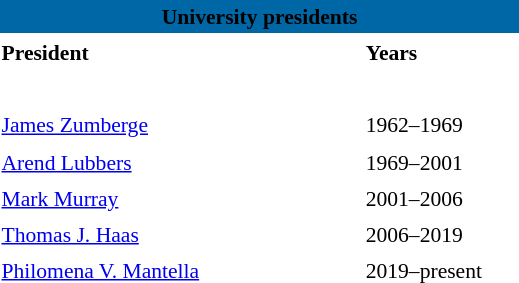<table class="toccolours" style="float: right; margin-left: 1em; font-size: 90%; line-height: 1.4em;" width="350px" id="Presidents_of_Grand_Valley_State_Univerity">
<tr>
<th colspan="2" style="text-align: center; background:#0067A6"><span><strong>University presidents</strong></span></th>
</tr>
<tr>
<td width="70%"><strong>President</strong></td>
<td width="30%"><strong>Years</strong></td>
</tr>
<tr>
<td colspan="2"><br></td>
</tr>
<tr>
<td><a href='#'>James Zumberge</a></td>
<td>1962–1969</td>
</tr>
<tr>
<td><a href='#'>Arend Lubbers</a></td>
<td>1969–2001</td>
</tr>
<tr>
<td><a href='#'>Mark Murray</a></td>
<td>2001–2006</td>
</tr>
<tr>
<td><a href='#'>Thomas J. Haas</a></td>
<td>2006–2019</td>
</tr>
<tr>
<td><a href='#'>Philomena V. Mantella</a></td>
<td>2019–present</td>
</tr>
</table>
